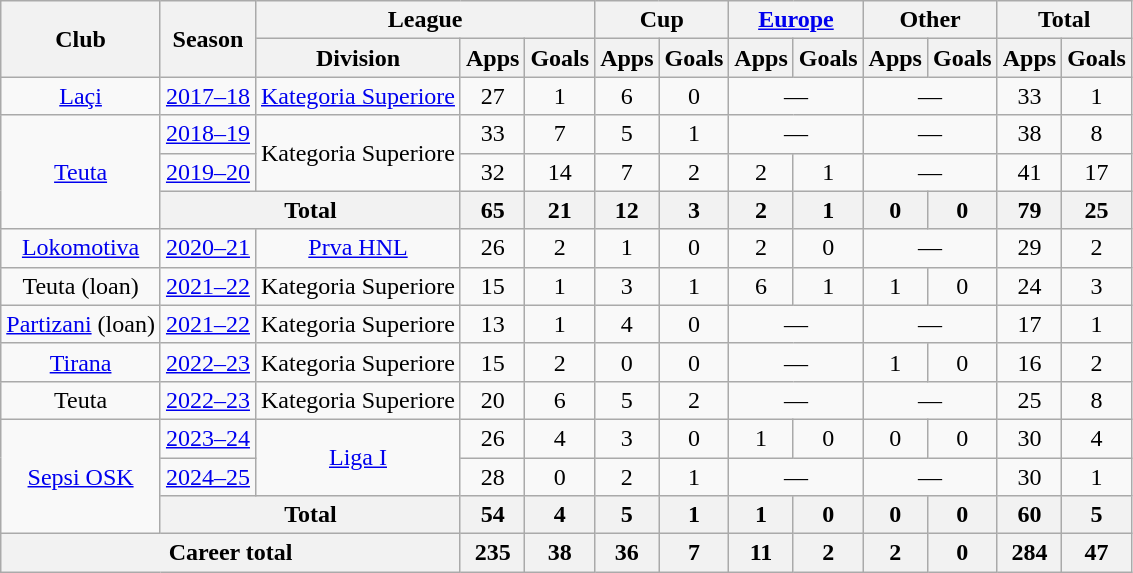<table class="wikitable" style="text-align:center">
<tr>
<th rowspan="2">Club</th>
<th rowspan="2">Season</th>
<th colspan="3">League</th>
<th colspan="2">Cup</th>
<th colspan="2"><a href='#'>Europe</a></th>
<th colspan="2">Other</th>
<th colspan="2">Total</th>
</tr>
<tr>
<th>Division</th>
<th>Apps</th>
<th>Goals</th>
<th>Apps</th>
<th>Goals</th>
<th>Apps</th>
<th>Goals</th>
<th>Apps</th>
<th>Goals</th>
<th>Apps</th>
<th>Goals</th>
</tr>
<tr>
<td rowspan="1" valign="center"><a href='#'>Laçi</a></td>
<td><a href='#'>2017–18</a></td>
<td rowspan="1"><a href='#'>Kategoria Superiore</a></td>
<td>27</td>
<td>1</td>
<td>6</td>
<td>0</td>
<td colspan="2">—</td>
<td colspan="2">—</td>
<td>33</td>
<td>1</td>
</tr>
<tr>
<td rowspan="3"><a href='#'>Teuta</a></td>
<td><a href='#'>2018–19</a></td>
<td rowspan="2">Kategoria Superiore</td>
<td>33</td>
<td>7</td>
<td>5</td>
<td>1</td>
<td colspan="2">—</td>
<td colspan="2">—</td>
<td>38</td>
<td>8</td>
</tr>
<tr>
<td><a href='#'>2019–20</a></td>
<td>32</td>
<td>14</td>
<td>7</td>
<td>2</td>
<td>2</td>
<td>1</td>
<td colspan="2">—</td>
<td>41</td>
<td>17</td>
</tr>
<tr>
<th colspan="2">Total</th>
<th>65</th>
<th>21</th>
<th>12</th>
<th>3</th>
<th>2</th>
<th>1</th>
<th>0</th>
<th>0</th>
<th>79</th>
<th>25</th>
</tr>
<tr>
<td rowspan="1"><a href='#'>Lokomotiva</a></td>
<td><a href='#'>2020–21</a></td>
<td rowspan="1"><a href='#'>Prva HNL</a></td>
<td>26</td>
<td>2</td>
<td>1</td>
<td>0</td>
<td>2</td>
<td>0</td>
<td colspan="2">—</td>
<td>29</td>
<td>2</td>
</tr>
<tr>
<td rowspan="1">Teuta (loan)</td>
<td><a href='#'>2021–22</a></td>
<td rowspan="1">Kategoria Superiore</td>
<td>15</td>
<td>1</td>
<td>3</td>
<td>1</td>
<td>6</td>
<td>1</td>
<td>1</td>
<td>0</td>
<td>24</td>
<td>3</td>
</tr>
<tr>
<td rowspan="1"><a href='#'>Partizani</a> (loan)</td>
<td><a href='#'>2021–22</a></td>
<td rowspan="1">Kategoria Superiore</td>
<td>13</td>
<td>1</td>
<td>4</td>
<td>0</td>
<td colspan="2">—</td>
<td colspan="2">—</td>
<td>17</td>
<td>1</td>
</tr>
<tr>
<td rowspan="1"><a href='#'>Tirana</a></td>
<td><a href='#'>2022–23</a></td>
<td rowspan="1">Kategoria Superiore</td>
<td>15</td>
<td>2</td>
<td>0</td>
<td>0</td>
<td colspan="2">—</td>
<td>1</td>
<td>0</td>
<td>16</td>
<td>2</td>
</tr>
<tr>
<td rowspan="1">Teuta</td>
<td><a href='#'>2022–23</a></td>
<td rowspan="1">Kategoria Superiore</td>
<td>20</td>
<td>6</td>
<td>5</td>
<td>2</td>
<td colspan="2">—</td>
<td colspan="2">—</td>
<td>25</td>
<td>8</td>
</tr>
<tr>
<td rowspan="3"><a href='#'>Sepsi OSK</a></td>
<td><a href='#'>2023–24</a></td>
<td rowspan="2"><a href='#'>Liga I</a></td>
<td>26</td>
<td>4</td>
<td>3</td>
<td>0</td>
<td>1</td>
<td>0</td>
<td>0</td>
<td>0</td>
<td>30</td>
<td>4</td>
</tr>
<tr>
<td><a href='#'>2024–25</a></td>
<td>28</td>
<td>0</td>
<td>2</td>
<td>1</td>
<td colspan="2">—</td>
<td colspan="2">—</td>
<td>30</td>
<td>1</td>
</tr>
<tr>
<th colspan="2">Total</th>
<th>54</th>
<th>4</th>
<th>5</th>
<th>1</th>
<th>1</th>
<th>0</th>
<th>0</th>
<th>0</th>
<th>60</th>
<th>5</th>
</tr>
<tr>
<th colspan="3">Career total</th>
<th>235</th>
<th>38</th>
<th>36</th>
<th>7</th>
<th>11</th>
<th>2</th>
<th>2</th>
<th>0</th>
<th>284</th>
<th>47</th>
</tr>
</table>
